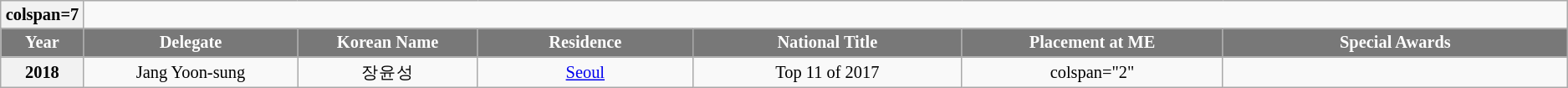<table class="wikitable sortable" style="font-size: 85%; text-align:center">
<tr>
<th>colspan=7 </th>
</tr>
<tr>
<th width="60" style="background-color:#787878;color:#FFFFFF;">Year</th>
<th width="180" style="background-color:#787878;color:#FFFFFF;">Delegate</th>
<th width="150" style="background-color:#787878;color:#FFFFFF;">Korean Name</th>
<th width="180" style="background-color:#787878;color:#FFFFFF;">Residence</th>
<th width="230" style="background-color:#787878;color:#FFFFFF;">National Title</th>
<th width="220" style="background-color:#787878;color:#FFFFFF;">Placement at ME</th>
<th width="300" style="background-color:#787878;color:#FFFFFF;">Special Awards</th>
</tr>
<tr>
<th>2018</th>
<td>Jang Yoon-sung</td>
<td>장윤성</td>
<td><a href='#'>Seoul</a></td>
<td>Top 11 of 2017</td>
<td>colspan="2" </td>
</tr>
</table>
